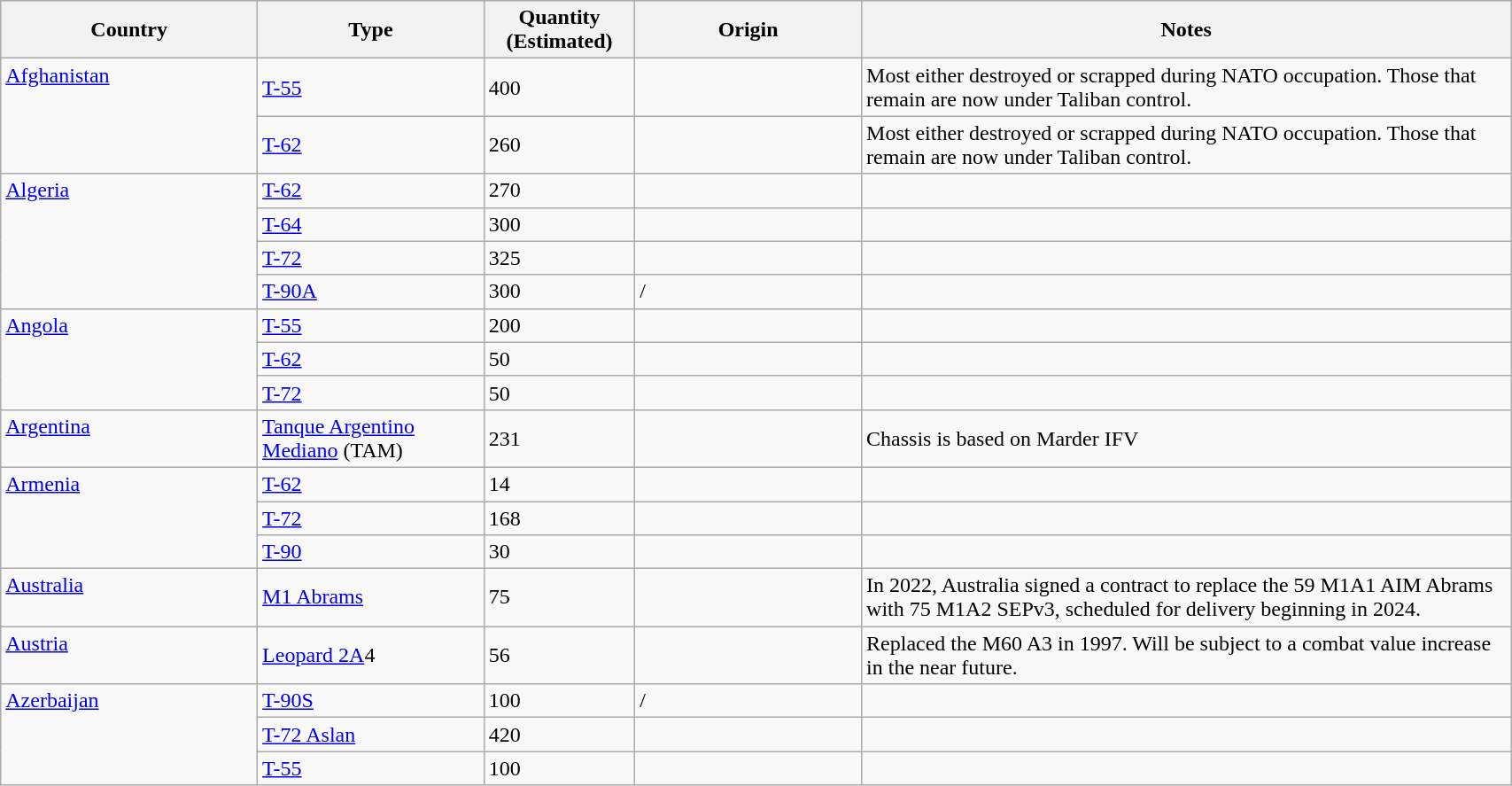<table class="wikitable" Width="90%">
<tr>
<th width="17%">Country</th>
<th width="15%">Type</th>
<th width="10%">Quantity (Estimated)</th>
<th width="15%">Origin</th>
<th>Notes</th>
</tr>
<tr>
<td rowspan="2" valign="top"><a href='#'>Afghanistan</a></td>
<td><a href='#'>T-55</a></td>
<td>400</td>
<td></td>
<td>Most either destroyed or scrapped during NATO occupation. Those that remain are now under Taliban control.</td>
</tr>
<tr>
<td><a href='#'>T-62</a></td>
<td>260</td>
<td></td>
<td>Most either destroyed or scrapped during NATO occupation. Those that remain are now under Taliban control.</td>
</tr>
<tr>
<td rowspan="4" valign="top"><a href='#'>Algeria</a></td>
<td><a href='#'>T-62</a></td>
<td>270</td>
<td></td>
<td></td>
</tr>
<tr>
<td><a href='#'>T-64</a></td>
<td>300</td>
<td></td>
<td></td>
</tr>
<tr>
<td><a href='#'>T-72</a></td>
<td>325</td>
<td></td>
<td></td>
</tr>
<tr>
<td><a href='#'>T-90A</a></td>
<td>300</td>
<td> /<br></td>
<td></td>
</tr>
<tr>
<td rowspan="3" valign="top"><a href='#'>Angola</a></td>
<td><a href='#'>T-55</a></td>
<td>200</td>
<td></td>
<td></td>
</tr>
<tr>
<td><a href='#'>T-62</a></td>
<td>50</td>
<td></td>
<td></td>
</tr>
<tr>
<td><a href='#'>T-72</a></td>
<td>50</td>
<td></td>
<td></td>
</tr>
<tr>
<td rowspan="1" valign="top"><a href='#'>Argentina</a></td>
<td><a href='#'>Tanque Argentino Mediano</a> (TAM)</td>
<td>231</td>
<td> </td>
<td>Chassis is based on Marder IFV</td>
</tr>
<tr>
<td rowspan="3" valign="top"><a href='#'>Armenia</a></td>
<td><a href='#'>T-62</a></td>
<td>14</td>
<td></td>
<td></td>
</tr>
<tr>
<td><a href='#'>T-72</a></td>
<td>168</td>
<td></td>
<td></td>
</tr>
<tr>
<td><a href='#'>T-90</a></td>
<td>30</td>
<td></td>
<td></td>
</tr>
<tr>
<td rowspan="1" valign="top"><a href='#'>Australia</a></td>
<td><a href='#'>M1 Abrams</a></td>
<td>75</td>
<td></td>
<td>In 2022, Australia signed a contract to replace the 59 M1A1 AIM Abrams with 75 M1A2 SEPv3, scheduled for delivery beginning in 2024.</td>
</tr>
<tr>
<td rowspan="1" valign="top"><a href='#'>Austria</a></td>
<td><a href='#'>Leopard 2A</a>4</td>
<td>56</td>
<td></td>
<td>Replaced the M60 A3 in 1997. Will be subject to a combat value increase in the near future.</td>
</tr>
<tr>
<td rowspan="3" valign="top"><a href='#'>Azerbaijan</a></td>
<td><a href='#'>T-90S</a></td>
<td>100</td>
<td> /<br></td>
<td></td>
</tr>
<tr>
<td><a href='#'>T-72 Aslan</a></td>
<td>420</td>
<td></td>
<td></td>
</tr>
<tr>
<td><a href='#'>T-55</a></td>
<td>100</td>
<td></td>
<td></td>
</tr>
</table>
